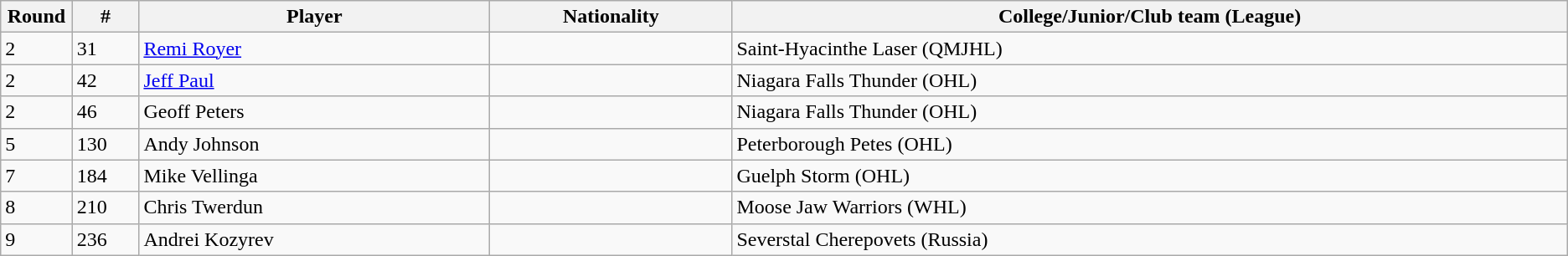<table class="wikitable">
<tr align="center">
<th bgcolor="#DDDDFF" width="4.0%">Round</th>
<th bgcolor="#DDDDFF" width="4.0%">#</th>
<th bgcolor="#DDDDFF" width="21.0%">Player</th>
<th bgcolor="#DDDDFF" width="14.5%">Nationality</th>
<th bgcolor="#DDDDFF" width="50.0%">College/Junior/Club team (League)</th>
</tr>
<tr>
<td>2</td>
<td>31</td>
<td><a href='#'>Remi Royer</a></td>
<td></td>
<td>Saint-Hyacinthe Laser (QMJHL)</td>
</tr>
<tr>
<td>2</td>
<td>42</td>
<td><a href='#'>Jeff Paul</a></td>
<td></td>
<td>Niagara Falls Thunder (OHL)</td>
</tr>
<tr>
<td>2</td>
<td>46</td>
<td>Geoff Peters</td>
<td></td>
<td>Niagara Falls Thunder (OHL)</td>
</tr>
<tr>
<td>5</td>
<td>130</td>
<td>Andy Johnson</td>
<td></td>
<td>Peterborough Petes (OHL)</td>
</tr>
<tr>
<td>7</td>
<td>184</td>
<td>Mike Vellinga</td>
<td></td>
<td>Guelph Storm (OHL)</td>
</tr>
<tr>
<td>8</td>
<td>210</td>
<td>Chris Twerdun</td>
<td></td>
<td>Moose Jaw Warriors (WHL)</td>
</tr>
<tr>
<td>9</td>
<td>236</td>
<td>Andrei Kozyrev</td>
<td></td>
<td>Severstal Cherepovets (Russia)</td>
</tr>
</table>
